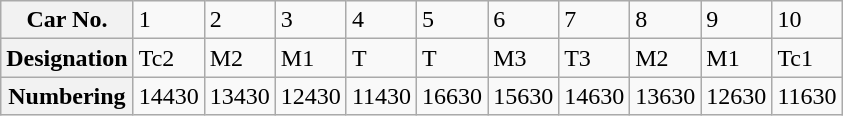<table class="wikitable">
<tr>
<th>Car No.</th>
<td>1</td>
<td>2</td>
<td>3</td>
<td>4</td>
<td>5</td>
<td>6</td>
<td>7</td>
<td>8</td>
<td>9</td>
<td>10</td>
</tr>
<tr>
<th>Designation</th>
<td>Tc2</td>
<td>M2</td>
<td>M1</td>
<td>T</td>
<td>T</td>
<td>M3</td>
<td>T3</td>
<td>M2</td>
<td>M1</td>
<td>Tc1</td>
</tr>
<tr>
<th>Numbering</th>
<td>14430</td>
<td>13430</td>
<td>12430</td>
<td>11430</td>
<td>16630</td>
<td>15630</td>
<td>14630</td>
<td>13630</td>
<td>12630</td>
<td>11630</td>
</tr>
</table>
